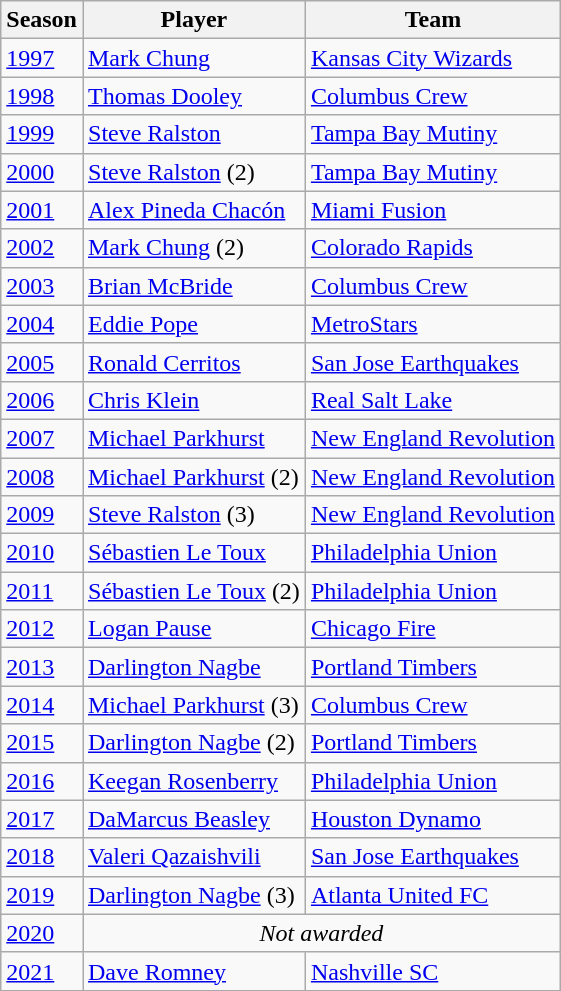<table class="wikitable">
<tr>
<th>Season</th>
<th>Player</th>
<th>Team</th>
</tr>
<tr>
<td><a href='#'>1997</a></td>
<td> <a href='#'>Mark Chung</a></td>
<td><a href='#'>Kansas City Wizards</a></td>
</tr>
<tr>
<td><a href='#'>1998</a></td>
<td> <a href='#'>Thomas Dooley</a></td>
<td><a href='#'>Columbus Crew</a></td>
</tr>
<tr>
<td><a href='#'>1999</a></td>
<td> <a href='#'>Steve Ralston</a></td>
<td><a href='#'>Tampa Bay Mutiny</a></td>
</tr>
<tr>
<td><a href='#'>2000</a></td>
<td> <a href='#'>Steve Ralston</a> (2)</td>
<td><a href='#'>Tampa Bay Mutiny</a></td>
</tr>
<tr>
<td><a href='#'>2001</a></td>
<td> <a href='#'>Alex Pineda Chacón</a></td>
<td><a href='#'>Miami Fusion</a></td>
</tr>
<tr>
<td><a href='#'>2002</a></td>
<td> <a href='#'>Mark Chung</a> (2)</td>
<td><a href='#'>Colorado Rapids</a></td>
</tr>
<tr>
<td><a href='#'>2003</a></td>
<td> <a href='#'>Brian McBride</a></td>
<td><a href='#'>Columbus Crew</a></td>
</tr>
<tr>
<td><a href='#'>2004</a></td>
<td> <a href='#'>Eddie Pope</a></td>
<td><a href='#'>MetroStars</a></td>
</tr>
<tr>
<td><a href='#'>2005</a></td>
<td> <a href='#'>Ronald Cerritos</a></td>
<td><a href='#'>San Jose Earthquakes</a></td>
</tr>
<tr>
<td><a href='#'>2006</a></td>
<td> <a href='#'>Chris Klein</a></td>
<td><a href='#'>Real Salt Lake</a></td>
</tr>
<tr>
<td><a href='#'>2007</a></td>
<td> <a href='#'>Michael Parkhurst</a></td>
<td><a href='#'>New England Revolution</a></td>
</tr>
<tr>
<td><a href='#'>2008</a></td>
<td> <a href='#'>Michael Parkhurst</a> (2)</td>
<td><a href='#'>New England Revolution</a></td>
</tr>
<tr>
<td><a href='#'>2009</a></td>
<td> <a href='#'>Steve Ralston</a> (3)</td>
<td><a href='#'>New England Revolution</a></td>
</tr>
<tr>
<td><a href='#'>2010</a></td>
<td> <a href='#'>Sébastien Le Toux</a></td>
<td><a href='#'>Philadelphia Union</a></td>
</tr>
<tr>
<td><a href='#'>2011</a></td>
<td> <a href='#'>Sébastien Le Toux</a> (2)</td>
<td><a href='#'>Philadelphia Union</a></td>
</tr>
<tr>
<td><a href='#'>2012</a></td>
<td> <a href='#'>Logan Pause</a></td>
<td><a href='#'>Chicago Fire</a></td>
</tr>
<tr>
<td><a href='#'>2013</a></td>
<td> <a href='#'>Darlington Nagbe</a></td>
<td><a href='#'>Portland Timbers</a></td>
</tr>
<tr>
<td><a href='#'>2014</a></td>
<td> <a href='#'>Michael Parkhurst</a> (3)</td>
<td><a href='#'>Columbus Crew</a></td>
</tr>
<tr>
<td><a href='#'>2015</a></td>
<td> <a href='#'>Darlington Nagbe</a> (2)</td>
<td><a href='#'>Portland Timbers</a></td>
</tr>
<tr>
<td><a href='#'>2016</a></td>
<td> <a href='#'>Keegan Rosenberry</a></td>
<td><a href='#'>Philadelphia Union</a></td>
</tr>
<tr>
<td><a href='#'>2017</a></td>
<td> <a href='#'>DaMarcus Beasley</a></td>
<td><a href='#'>Houston Dynamo</a></td>
</tr>
<tr>
<td><a href='#'>2018</a></td>
<td> <a href='#'>Valeri Qazaishvili</a></td>
<td><a href='#'>San Jose Earthquakes</a></td>
</tr>
<tr>
<td><a href='#'>2019</a></td>
<td> <a href='#'>Darlington Nagbe</a> (3)</td>
<td><a href='#'>Atlanta United FC</a></td>
</tr>
<tr>
<td><a href='#'>2020</a></td>
<td colspan=2 align=center><em>Not awarded</em></td>
</tr>
<tr>
<td><a href='#'>2021</a></td>
<td> <a href='#'>Dave Romney</a></td>
<td><a href='#'>Nashville SC</a></td>
</tr>
</table>
